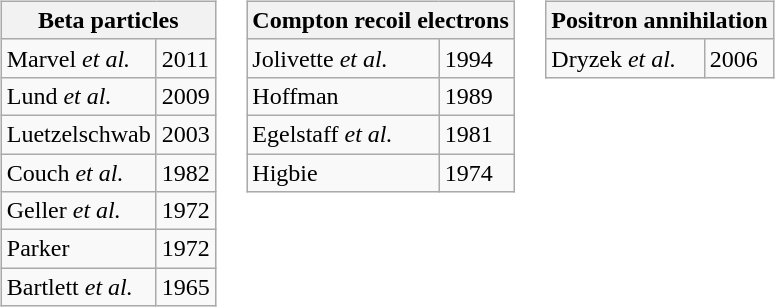<table>
<tr>
<td><br><table class=wikitable>
<tr>
<th colspan=2>Beta particles</th>
</tr>
<tr>
<td>Marvel <em>et al.</em></td>
<td>2011</td>
</tr>
<tr>
<td>Lund <em>et al.</em></td>
<td>2009</td>
</tr>
<tr>
<td>Luetzelschwab</td>
<td>2003</td>
</tr>
<tr>
<td>Couch <em>et al.</em></td>
<td>1982</td>
</tr>
<tr>
<td>Geller <em>et al.</em></td>
<td>1972</td>
</tr>
<tr>
<td>Parker</td>
<td>1972</td>
</tr>
<tr>
<td>Bartlett <em>et al.</em></td>
<td>1965</td>
</tr>
</table>
</td>
<td valign=top><br><table class=wikitable>
<tr>
<th colspan=2>Compton recoil electrons</th>
</tr>
<tr>
<td>Jolivette <em>et al.</em></td>
<td>1994</td>
</tr>
<tr>
<td>Hoffman</td>
<td>1989</td>
</tr>
<tr>
<td>Egelstaff <em>et al.</em></td>
<td>1981</td>
</tr>
<tr>
<td>Higbie</td>
<td>1974</td>
</tr>
</table>
</td>
<td valign=top><br><table class=wikitable>
<tr>
<th colspan=2>Positron annihilation</th>
</tr>
<tr>
<td>Dryzek <em>et al.</em></td>
<td>2006</td>
</tr>
</table>
</td>
</tr>
</table>
